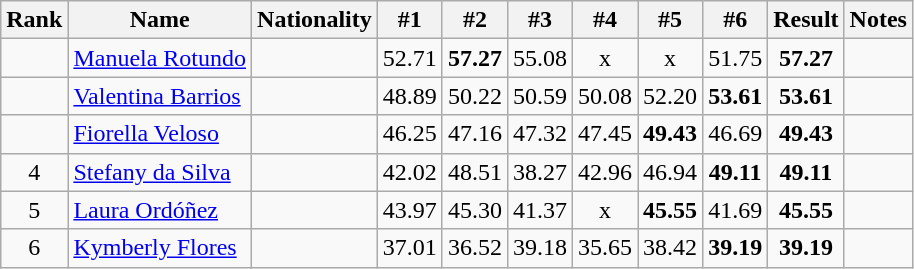<table class="wikitable sortable" style="text-align:center">
<tr>
<th>Rank</th>
<th>Name</th>
<th>Nationality</th>
<th>#1</th>
<th>#2</th>
<th>#3</th>
<th>#4</th>
<th>#5</th>
<th>#6</th>
<th>Result</th>
<th>Notes</th>
</tr>
<tr>
<td></td>
<td align=left><a href='#'>Manuela Rotundo</a></td>
<td align=left></td>
<td>52.71</td>
<td><strong>57.27</strong></td>
<td>55.08</td>
<td>x</td>
<td>x</td>
<td>51.75</td>
<td><strong>57.27</strong></td>
<td></td>
</tr>
<tr>
<td></td>
<td align=left><a href='#'>Valentina Barrios</a></td>
<td align=left></td>
<td>48.89</td>
<td>50.22</td>
<td>50.59</td>
<td>50.08</td>
<td>52.20</td>
<td><strong>53.61</strong></td>
<td><strong>53.61</strong></td>
<td></td>
</tr>
<tr>
<td></td>
<td align=left><a href='#'>Fiorella Veloso</a></td>
<td align=left></td>
<td>46.25</td>
<td>47.16</td>
<td>47.32</td>
<td>47.45</td>
<td><strong>49.43</strong></td>
<td>46.69</td>
<td><strong>49.43</strong></td>
<td></td>
</tr>
<tr>
<td>4</td>
<td align=left><a href='#'>Stefany da Silva</a></td>
<td align=left></td>
<td>42.02</td>
<td>48.51</td>
<td>38.27</td>
<td>42.96</td>
<td>46.94</td>
<td><strong>49.11</strong></td>
<td><strong>49.11</strong></td>
<td></td>
</tr>
<tr>
<td>5</td>
<td align=left><a href='#'>Laura Ordóñez</a></td>
<td align=left></td>
<td>43.97</td>
<td>45.30</td>
<td>41.37</td>
<td>x</td>
<td><strong>45.55</strong></td>
<td>41.69</td>
<td><strong>45.55</strong></td>
<td></td>
</tr>
<tr>
<td>6</td>
<td align=left><a href='#'>Kymberly Flores</a></td>
<td align=left></td>
<td>37.01</td>
<td>36.52</td>
<td>39.18</td>
<td>35.65</td>
<td>38.42</td>
<td><strong>39.19</strong></td>
<td><strong>39.19</strong></td>
<td></td>
</tr>
</table>
